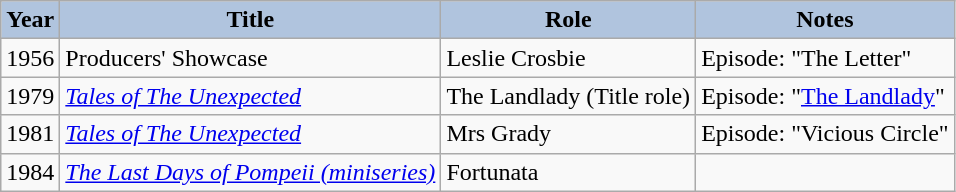<table class="wikitable">
<tr>
<th style="background:#B0C4DE;">Year</th>
<th style="background:#B0C4DE;">Title</th>
<th style="background:#B0C4DE;">Role</th>
<th style="background:#B0C4DE;">Notes</th>
</tr>
<tr>
<td>1956</td>
<td>Producers' Showcase</td>
<td>Leslie Crosbie</td>
<td>Episode: "The Letter"</td>
</tr>
<tr>
<td>1979</td>
<td><em><a href='#'>Tales of The Unexpected</a></em></td>
<td>The Landlady (Title role)</td>
<td>Episode: "<a href='#'>The Landlady</a>"</td>
</tr>
<tr>
<td>1981</td>
<td><em><a href='#'>Tales of The Unexpected</a></em></td>
<td>Mrs Grady</td>
<td>Episode: "Vicious Circle"</td>
</tr>
<tr>
<td>1984</td>
<td><em><a href='#'>The Last Days of Pompeii (miniseries)</a></em></td>
<td>Fortunata</td>
<td></td>
</tr>
</table>
